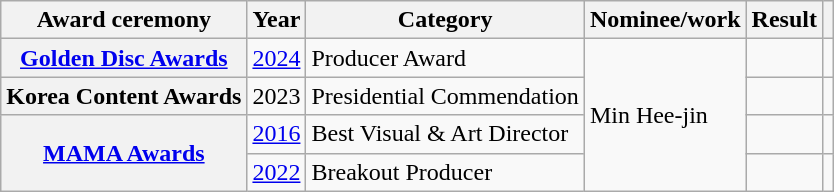<table class="wikitable sortable plainrowheaders">
<tr>
<th scope="col">Award ceremony</th>
<th scope="col">Year</th>
<th scope="col">Category</th>
<th scope="col">Nominee/work</th>
<th scope="col">Result</th>
<th scope="col" class="unsortable"></th>
</tr>
<tr>
<th scope="row"><a href='#'>Golden Disc Awards</a></th>
<td style="text-align:center"><a href='#'>2024</a></td>
<td>Producer Award</td>
<td rowspan="4">Min Hee-jin</td>
<td></td>
<td style="text-align:center"></td>
</tr>
<tr>
<th scope="row">Korea Content Awards</th>
<td style="text-align:center">2023</td>
<td>Presidential Commendation</td>
<td></td>
<td style="text-align:center"></td>
</tr>
<tr>
<th scope="row" rowspan="2"><a href='#'>MAMA Awards</a></th>
<td style="text-align:center"><a href='#'>2016</a></td>
<td>Best Visual & Art Director</td>
<td></td>
<td style="text-align:center"></td>
</tr>
<tr>
<td style="text-align:center"><a href='#'>2022</a></td>
<td>Breakout Producer</td>
<td></td>
<td style="text-align:center"></td>
</tr>
</table>
